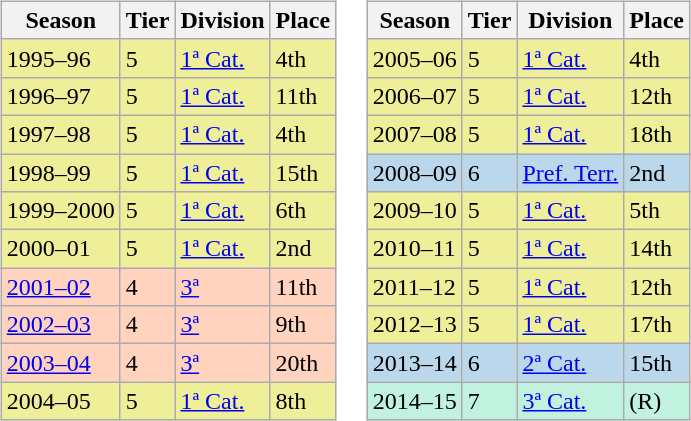<table>
<tr>
<td valign="top" width=0%><br><table class="wikitable">
<tr style="background:#f0f6fa;">
<th>Season</th>
<th>Tier</th>
<th>Division</th>
<th>Place</th>
</tr>
<tr>
<td style="background:#EFEF99;">1995–96</td>
<td style="background:#EFEF99;">5</td>
<td style="background:#EFEF99;"><a href='#'>1ª Cat.</a></td>
<td style="background:#EFEF99;">4th</td>
</tr>
<tr>
<td style="background:#EFEF99;">1996–97</td>
<td style="background:#EFEF99;">5</td>
<td style="background:#EFEF99;"><a href='#'>1ª Cat.</a></td>
<td style="background:#EFEF99;">11th</td>
</tr>
<tr>
<td style="background:#EFEF99;">1997–98</td>
<td style="background:#EFEF99;">5</td>
<td style="background:#EFEF99;"><a href='#'>1ª Cat.</a></td>
<td style="background:#EFEF99;">4th</td>
</tr>
<tr>
<td style="background:#EFEF99;">1998–99</td>
<td style="background:#EFEF99;">5</td>
<td style="background:#EFEF99;"><a href='#'>1ª Cat.</a></td>
<td style="background:#EFEF99;">15th</td>
</tr>
<tr>
<td style="background:#EFEF99;">1999–2000</td>
<td style="background:#EFEF99;">5</td>
<td style="background:#EFEF99;"><a href='#'>1ª Cat.</a></td>
<td style="background:#EFEF99;">6th</td>
</tr>
<tr>
<td style="background:#EFEF99;">2000–01</td>
<td style="background:#EFEF99;">5</td>
<td style="background:#EFEF99;"><a href='#'>1ª Cat.</a></td>
<td style="background:#EFEF99;">2nd</td>
</tr>
<tr>
<td style="background:#FFD3BD;"><a href='#'>2001–02</a></td>
<td style="background:#FFD3BD;">4</td>
<td style="background:#FFD3BD;"><a href='#'>3ª</a></td>
<td style="background:#FFD3BD;">11th</td>
</tr>
<tr>
<td style="background:#FFD3BD;"><a href='#'>2002–03</a></td>
<td style="background:#FFD3BD;">4</td>
<td style="background:#FFD3BD;"><a href='#'>3ª</a></td>
<td style="background:#FFD3BD;">9th</td>
</tr>
<tr>
<td style="background:#FFD3BD;"><a href='#'>2003–04</a></td>
<td style="background:#FFD3BD;">4</td>
<td style="background:#FFD3BD;"><a href='#'>3ª</a></td>
<td style="background:#FFD3BD;">20th</td>
</tr>
<tr>
<td style="background:#EFEF99;">2004–05</td>
<td style="background:#EFEF99;">5</td>
<td style="background:#EFEF99;"><a href='#'>1ª Cat.</a></td>
<td style="background:#EFEF99;">8th</td>
</tr>
</table>
</td>
<td valign="top" width=0%><br><table class="wikitable">
<tr style="background:#f0f6fa;">
<th>Season</th>
<th>Tier</th>
<th>Division</th>
<th>Place</th>
</tr>
<tr>
<td style="background:#EFEF99;">2005–06</td>
<td style="background:#EFEF99;">5</td>
<td style="background:#EFEF99;"><a href='#'>1ª Cat.</a></td>
<td style="background:#EFEF99;">4th</td>
</tr>
<tr>
<td style="background:#EFEF99;">2006–07</td>
<td style="background:#EFEF99;">5</td>
<td style="background:#EFEF99;"><a href='#'>1ª Cat.</a></td>
<td style="background:#EFEF99;">12th</td>
</tr>
<tr>
<td style="background:#EFEF99;">2007–08</td>
<td style="background:#EFEF99;">5</td>
<td style="background:#EFEF99;"><a href='#'>1ª Cat.</a></td>
<td style="background:#EFEF99;">18th</td>
</tr>
<tr>
<td style="background:#BBD7EC;">2008–09</td>
<td style="background:#BBD7EC;">6</td>
<td style="background:#BBD7EC;"><a href='#'>Pref. Terr.</a></td>
<td style="background:#BBD7EC;">2nd</td>
</tr>
<tr>
<td style="background:#EFEF99;">2009–10</td>
<td style="background:#EFEF99;">5</td>
<td style="background:#EFEF99;"><a href='#'>1ª Cat.</a></td>
<td style="background:#EFEF99;">5th</td>
</tr>
<tr>
<td style="background:#EFEF99;">2010–11</td>
<td style="background:#EFEF99;">5</td>
<td style="background:#EFEF99;"><a href='#'>1ª Cat.</a></td>
<td style="background:#EFEF99;">14th</td>
</tr>
<tr>
<td style="background:#EFEF99;">2011–12</td>
<td style="background:#EFEF99;">5</td>
<td style="background:#EFEF99;"><a href='#'>1ª Cat.</a></td>
<td style="background:#EFEF99;">12th</td>
</tr>
<tr>
<td style="background:#EFEF99;">2012–13</td>
<td style="background:#EFEF99;">5</td>
<td style="background:#EFEF99;"><a href='#'>1ª Cat.</a></td>
<td style="background:#EFEF99;">17th</td>
</tr>
<tr>
<td style="background:#BBD7EC;">2013–14</td>
<td style="background:#BBD7EC;">6</td>
<td style="background:#BBD7EC;"><a href='#'>2ª Cat.</a></td>
<td style="background:#BBD7EC;">15th</td>
</tr>
<tr>
<td style="background:#C0F2DF;">2014–15</td>
<td style="background:#C0F2DF;">7</td>
<td style="background:#C0F2DF;"><a href='#'>3ª Cat.</a></td>
<td style="background:#C0F2DF;">(R)</td>
</tr>
</table>
</td>
</tr>
</table>
